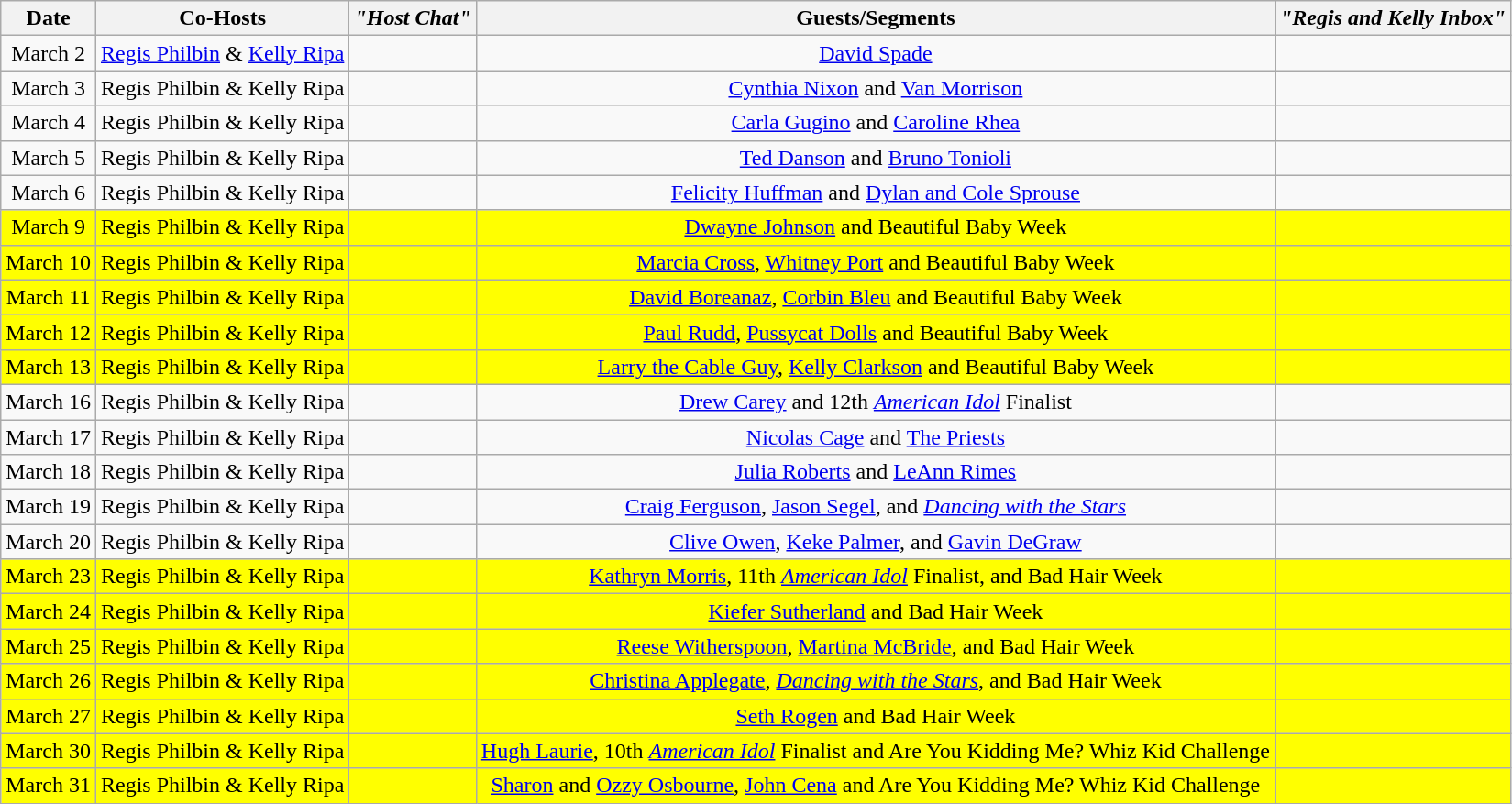<table class="wikitable sortable" style="text-align:center;">
<tr>
<th>Date</th>
<th>Co-Hosts</th>
<th><em>"Host Chat"</em></th>
<th>Guests/Segments</th>
<th><em>"Regis and Kelly Inbox"</em></th>
</tr>
<tr>
<td>March 2</td>
<td><a href='#'>Regis Philbin</a> & <a href='#'>Kelly Ripa</a></td>
<td></td>
<td><a href='#'>David Spade</a></td>
<td></td>
</tr>
<tr>
<td>March 3</td>
<td>Regis Philbin & Kelly Ripa</td>
<td></td>
<td><a href='#'>Cynthia Nixon</a> and <a href='#'>Van Morrison</a></td>
<td></td>
</tr>
<tr>
<td>March 4</td>
<td>Regis Philbin & Kelly Ripa</td>
<td></td>
<td><a href='#'>Carla Gugino</a> and <a href='#'>Caroline Rhea</a></td>
<td></td>
</tr>
<tr>
<td>March 5</td>
<td>Regis Philbin & Kelly Ripa</td>
<td></td>
<td><a href='#'>Ted Danson</a> and <a href='#'>Bruno Tonioli</a></td>
<td></td>
</tr>
<tr>
<td>March 6</td>
<td>Regis Philbin & Kelly Ripa</td>
<td></td>
<td><a href='#'>Felicity Huffman</a> and <a href='#'>Dylan and Cole Sprouse</a></td>
<td></td>
</tr>
<tr style="background:yellow;">
<td>March 9</td>
<td>Regis Philbin & Kelly Ripa</td>
<td></td>
<td><a href='#'>Dwayne Johnson</a> and Beautiful Baby Week</td>
<td></td>
</tr>
<tr style="background:yellow;">
<td>March 10</td>
<td>Regis Philbin & Kelly Ripa</td>
<td></td>
<td><a href='#'>Marcia Cross</a>, <a href='#'>Whitney Port</a> and Beautiful Baby Week</td>
<td></td>
</tr>
<tr style="background:yellow;">
<td>March 11</td>
<td>Regis Philbin & Kelly Ripa</td>
<td></td>
<td><a href='#'>David Boreanaz</a>, <a href='#'>Corbin Bleu</a> and Beautiful Baby Week</td>
<td></td>
</tr>
<tr style="background:yellow;">
<td>March 12</td>
<td>Regis Philbin & Kelly Ripa</td>
<td></td>
<td><a href='#'>Paul Rudd</a>, <a href='#'>Pussycat Dolls</a> and Beautiful Baby Week</td>
<td></td>
</tr>
<tr style="background:yellow;">
<td>March 13</td>
<td>Regis Philbin & Kelly Ripa</td>
<td></td>
<td><a href='#'>Larry the Cable Guy</a>, <a href='#'>Kelly Clarkson</a> and Beautiful Baby Week</td>
<td></td>
</tr>
<tr>
<td>March 16</td>
<td>Regis Philbin & Kelly Ripa</td>
<td></td>
<td><a href='#'>Drew Carey</a> and 12th <em><a href='#'>American Idol</a></em> Finalist</td>
<td></td>
</tr>
<tr>
<td>March 17</td>
<td>Regis Philbin & Kelly Ripa</td>
<td></td>
<td><a href='#'>Nicolas Cage</a> and <a href='#'>The Priests</a></td>
<td></td>
</tr>
<tr>
<td>March 18</td>
<td>Regis Philbin & Kelly Ripa</td>
<td></td>
<td><a href='#'>Julia Roberts</a> and <a href='#'>LeAnn Rimes</a></td>
<td></td>
</tr>
<tr>
<td>March 19</td>
<td>Regis Philbin & Kelly Ripa</td>
<td></td>
<td><a href='#'>Craig Ferguson</a>, <a href='#'>Jason Segel</a>, and <em><a href='#'>Dancing with the Stars</a></em></td>
<td></td>
</tr>
<tr>
<td>March 20</td>
<td>Regis Philbin & Kelly Ripa</td>
<td></td>
<td><a href='#'>Clive Owen</a>, <a href='#'>Keke Palmer</a>, and <a href='#'>Gavin DeGraw</a></td>
<td></td>
</tr>
<tr style="background:yellow;">
<td>March 23</td>
<td>Regis Philbin & Kelly Ripa</td>
<td></td>
<td><a href='#'>Kathryn Morris</a>, 11th <em><a href='#'>American Idol</a></em> Finalist, and Bad Hair Week</td>
<td></td>
</tr>
<tr style="background:yellow;">
<td>March 24</td>
<td>Regis Philbin & Kelly Ripa</td>
<td></td>
<td><a href='#'>Kiefer Sutherland</a> and Bad Hair Week</td>
<td></td>
</tr>
<tr style="background:yellow;">
<td>March 25</td>
<td>Regis Philbin & Kelly Ripa</td>
<td></td>
<td><a href='#'>Reese Witherspoon</a>, <a href='#'>Martina McBride</a>, and Bad Hair Week</td>
<td></td>
</tr>
<tr style="background:yellow;">
<td>March 26</td>
<td>Regis Philbin & Kelly Ripa</td>
<td></td>
<td><a href='#'>Christina Applegate</a>, <em><a href='#'>Dancing with the Stars</a></em>, and Bad Hair Week</td>
<td></td>
</tr>
<tr style="background:yellow;">
<td>March 27</td>
<td>Regis Philbin & Kelly Ripa</td>
<td></td>
<td><a href='#'>Seth Rogen</a> and Bad Hair Week</td>
<td></td>
</tr>
<tr style="background:yellow;">
<td>March 30</td>
<td>Regis Philbin & Kelly Ripa</td>
<td></td>
<td><a href='#'>Hugh Laurie</a>, 10th <em><a href='#'>American Idol</a></em> Finalist and Are You Kidding Me? Whiz Kid Challenge</td>
<td></td>
</tr>
<tr style="background:yellow;">
<td>March 31</td>
<td>Regis Philbin & Kelly Ripa</td>
<td></td>
<td><a href='#'>Sharon</a> and <a href='#'>Ozzy Osbourne</a>, <a href='#'>John Cena</a> and Are You Kidding Me? Whiz Kid Challenge</td>
<td></td>
</tr>
</table>
